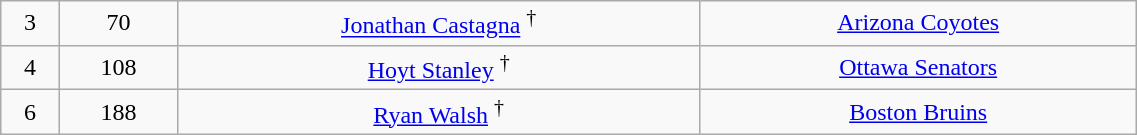<table class="wikitable" width="60%">
<tr align="center" bgcolor="">
<td>3</td>
<td>70</td>
<td><a href='#'>Jonathan Castagna</a> <sup>†</sup></td>
<td><a href='#'>Arizona Coyotes</a></td>
</tr>
<tr align="center" bgcolor="">
<td>4</td>
<td>108</td>
<td><a href='#'>Hoyt Stanley</a> <sup>†</sup></td>
<td><a href='#'>Ottawa Senators</a></td>
</tr>
<tr align="center" bgcolor="">
<td>6</td>
<td>188</td>
<td><a href='#'>Ryan Walsh</a> <sup>†</sup></td>
<td><a href='#'>Boston Bruins</a></td>
</tr>
</table>
